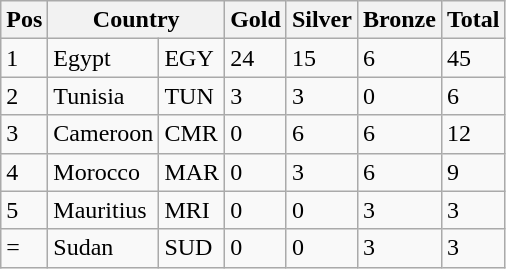<table class="wikitable">
<tr>
<th>Pos</th>
<th colspan="2">Country</th>
<th>Gold</th>
<th>Silver</th>
<th>Bronze</th>
<th>Total</th>
</tr>
<tr>
<td>1</td>
<td>Egypt</td>
<td>EGY</td>
<td>24</td>
<td>15</td>
<td>6</td>
<td>45</td>
</tr>
<tr>
<td>2</td>
<td>Tunisia</td>
<td>TUN</td>
<td>3</td>
<td>3</td>
<td>0</td>
<td>6</td>
</tr>
<tr>
<td>3</td>
<td>Cameroon</td>
<td>CMR</td>
<td>0</td>
<td>6</td>
<td>6</td>
<td>12</td>
</tr>
<tr>
<td>4</td>
<td>Morocco</td>
<td>MAR</td>
<td>0</td>
<td>3</td>
<td>6</td>
<td>9</td>
</tr>
<tr>
<td>5</td>
<td>Mauritius</td>
<td>MRI</td>
<td>0</td>
<td>0</td>
<td>3</td>
<td>3</td>
</tr>
<tr>
<td>=</td>
<td>Sudan</td>
<td>SUD</td>
<td>0</td>
<td>0</td>
<td>3</td>
<td>3</td>
</tr>
</table>
